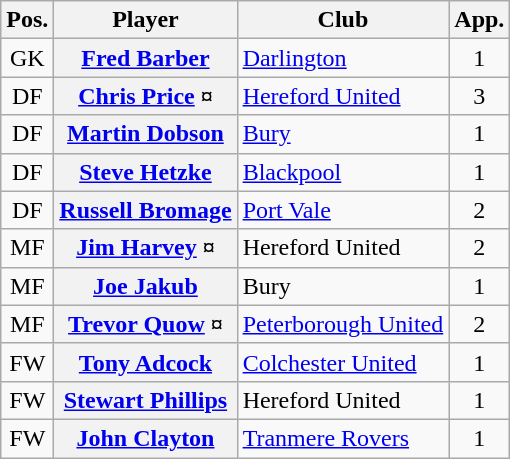<table class="wikitable plainrowheaders" style="text-align: left">
<tr>
<th scope=col>Pos.</th>
<th scope=col>Player</th>
<th scope=col>Club</th>
<th scope=col>App.</th>
</tr>
<tr>
<td style=text-align:center>GK</td>
<th scope=row><a href='#'>Fred Barber</a></th>
<td><a href='#'>Darlington</a></td>
<td style=text-align:center>1</td>
</tr>
<tr>
<td style=text-align:center>DF</td>
<th scope=row><a href='#'>Chris Price</a> ¤</th>
<td><a href='#'>Hereford United</a></td>
<td style=text-align:center>3</td>
</tr>
<tr>
<td style=text-align:center>DF</td>
<th scope=row><a href='#'>Martin Dobson</a></th>
<td><a href='#'>Bury</a></td>
<td style=text-align:center>1</td>
</tr>
<tr>
<td style=text-align:center>DF</td>
<th scope=row><a href='#'>Steve Hetzke</a></th>
<td><a href='#'>Blackpool</a></td>
<td style=text-align:center>1</td>
</tr>
<tr>
<td style=text-align:center>DF</td>
<th scope=row><a href='#'>Russell Bromage</a></th>
<td><a href='#'>Port Vale</a></td>
<td style=text-align:center>2</td>
</tr>
<tr>
<td style=text-align:center>MF</td>
<th scope=row><a href='#'>Jim Harvey</a> ¤</th>
<td>Hereford United</td>
<td style=text-align:center>2</td>
</tr>
<tr>
<td style=text-align:center>MF</td>
<th scope=row><a href='#'>Joe Jakub</a></th>
<td>Bury</td>
<td style=text-align:center>1</td>
</tr>
<tr>
<td style=text-align:center>MF</td>
<th scope=row><a href='#'>Trevor Quow</a> ¤</th>
<td><a href='#'>Peterborough United</a></td>
<td style=text-align:center>2</td>
</tr>
<tr>
<td style=text-align:center>FW</td>
<th scope=row><a href='#'>Tony Adcock</a></th>
<td><a href='#'>Colchester United</a></td>
<td style=text-align:center>1</td>
</tr>
<tr>
<td style=text-align:center>FW</td>
<th scope=row><a href='#'>Stewart Phillips</a></th>
<td>Hereford United</td>
<td style=text-align:center>1</td>
</tr>
<tr>
<td style=text-align:center>FW</td>
<th scope=row><a href='#'>John Clayton</a></th>
<td><a href='#'>Tranmere Rovers</a></td>
<td style=text-align:center>1</td>
</tr>
</table>
